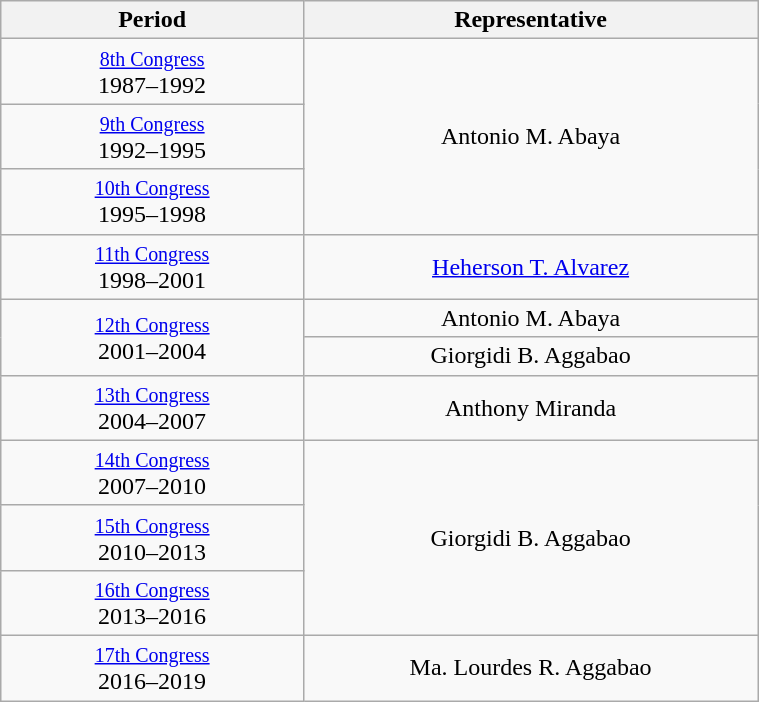<table class="wikitable" style="text-align:center; width:40%;">
<tr>
<th width="40%">Period</th>
<th>Representative</th>
</tr>
<tr>
<td><small><a href='#'>8th Congress</a></small><br>1987–1992</td>
<td rowspan="3">Antonio M. Abaya</td>
</tr>
<tr>
<td><small><a href='#'>9th Congress</a></small><br>1992–1995</td>
</tr>
<tr>
<td><small><a href='#'>10th Congress</a></small><br>1995–1998</td>
</tr>
<tr>
<td><small><a href='#'>11th Congress</a></small><br>1998–2001</td>
<td><a href='#'>Heherson T. Alvarez</a></td>
</tr>
<tr>
<td rowspan="2"><small><a href='#'>12th Congress</a></small><br>2001–2004</td>
<td>Antonio M. Abaya</td>
</tr>
<tr>
<td>Giorgidi B. Aggabao</td>
</tr>
<tr>
<td><small><a href='#'>13th Congress</a></small><br>2004–2007</td>
<td>Anthony Miranda</td>
</tr>
<tr>
<td><small><a href='#'>14th Congress</a></small><br>2007–2010</td>
<td rowspan="3">Giorgidi B. Aggabao</td>
</tr>
<tr>
<td><small><a href='#'>15th Congress</a></small><br>2010–2013</td>
</tr>
<tr>
<td><small><a href='#'>16th Congress</a></small><br>2013–2016</td>
</tr>
<tr>
<td><small><a href='#'>17th Congress</a></small><br>2016–2019</td>
<td>Ma. Lourdes R. Aggabao</td>
</tr>
</table>
